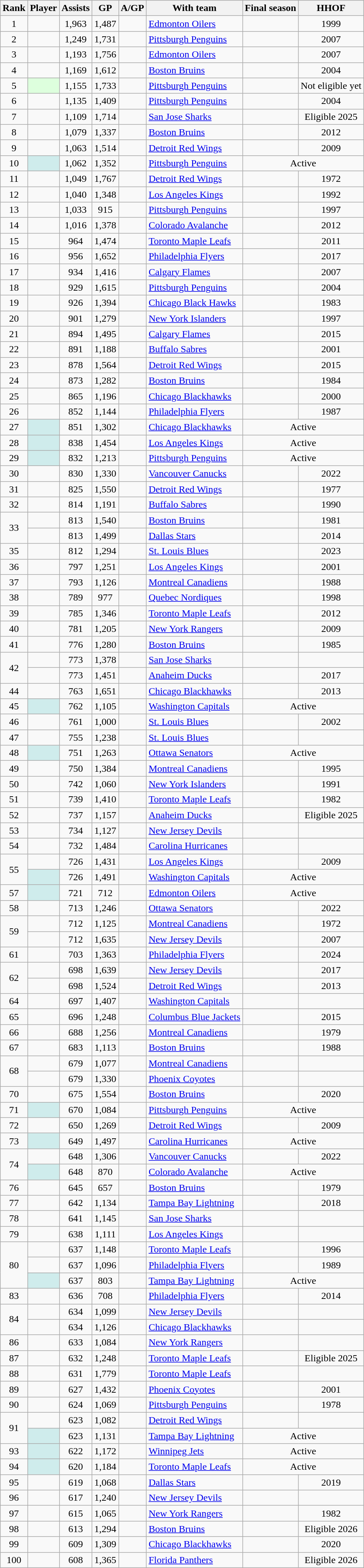<table class="wikitable sortable" style="text-align: center">
<tr>
<th>Rank</th>
<th>Player</th>
<th>Assists</th>
<th>GP</th>
<th>A/GP</th>
<th>With team</th>
<th>Final season</th>
<th>HHOF</th>
</tr>
<tr>
<td>1</td>
<td align="left"></td>
<td>1,963</td>
<td>1,487</td>
<td></td>
<td align="left"><a href='#'>Edmonton Oilers</a></td>
<td></td>
<td>1999</td>
</tr>
<tr>
<td>2</td>
<td align="left"></td>
<td>1,249</td>
<td>1,731</td>
<td></td>
<td align="left"><a href='#'>Pittsburgh Penguins</a></td>
<td></td>
<td>2007</td>
</tr>
<tr>
<td>3</td>
<td align="left"></td>
<td>1,193</td>
<td>1,756</td>
<td></td>
<td align="left"><a href='#'>Edmonton Oilers</a></td>
<td></td>
<td>2007</td>
</tr>
<tr>
<td>4</td>
<td align="left"></td>
<td>1,169</td>
<td>1,612</td>
<td></td>
<td align="left"><a href='#'>Boston Bruins</a></td>
<td></td>
<td>2004</td>
</tr>
<tr>
<td>5</td>
<td align="left" style="background:#ddffdd"></td>
<td>1,155</td>
<td>1,733</td>
<td></td>
<td align="left"><a href='#'>Pittsburgh Penguins</a></td>
<td></td>
<td>Not eligible yet</td>
</tr>
<tr>
<td>6</td>
<td align="left"></td>
<td>1,135</td>
<td>1,409</td>
<td></td>
<td align="left"><a href='#'>Pittsburgh Penguins</a></td>
<td></td>
<td>2004</td>
</tr>
<tr>
<td>7</td>
<td align="left"></td>
<td>1,109</td>
<td>1,714</td>
<td></td>
<td align="left"><a href='#'>San Jose Sharks</a></td>
<td></td>
<td>Eligible 2025</td>
</tr>
<tr>
<td>8</td>
<td align="left"></td>
<td>1,079</td>
<td>1,337</td>
<td></td>
<td align="left"><a href='#'>Boston Bruins</a></td>
<td></td>
<td>2012</td>
</tr>
<tr>
<td>9</td>
<td align="left"></td>
<td>1,063</td>
<td>1,514</td>
<td></td>
<td align="left"><a href='#'>Detroit Red Wings</a></td>
<td></td>
<td>2009</td>
</tr>
<tr>
<td>10</td>
<td align="left" style="background:#cfecec"></td>
<td>1,062</td>
<td>1,352</td>
<td></td>
<td align="left"><a href='#'>Pittsburgh Penguins</a></td>
<td colspan="2">Active</td>
</tr>
<tr>
<td>11</td>
<td align="left"></td>
<td>1,049</td>
<td>1,767</td>
<td></td>
<td align="left"><a href='#'>Detroit Red Wings</a></td>
<td></td>
<td>1972</td>
</tr>
<tr>
<td>12</td>
<td align="left"></td>
<td>1,040</td>
<td>1,348</td>
<td></td>
<td align="left"><a href='#'>Los Angeles Kings</a></td>
<td></td>
<td>1992</td>
</tr>
<tr>
<td>13</td>
<td align="left"></td>
<td>1,033</td>
<td>915</td>
<td></td>
<td align="left"><a href='#'>Pittsburgh Penguins</a></td>
<td></td>
<td>1997</td>
</tr>
<tr>
<td>14</td>
<td align="left"></td>
<td>1,016</td>
<td>1,378</td>
<td></td>
<td align="left"><a href='#'>Colorado Avalanche</a></td>
<td></td>
<td>2012</td>
</tr>
<tr>
<td>15</td>
<td align="left"></td>
<td>964</td>
<td>1,474</td>
<td></td>
<td align="left"><a href='#'>Toronto Maple Leafs</a></td>
<td></td>
<td>2011</td>
</tr>
<tr>
<td>16</td>
<td align="left"></td>
<td>956</td>
<td>1,652</td>
<td></td>
<td align="left"><a href='#'>Philadelphia Flyers</a></td>
<td></td>
<td>2017</td>
</tr>
<tr>
<td>17</td>
<td align="left"></td>
<td>934</td>
<td>1,416</td>
<td></td>
<td align="left"><a href='#'>Calgary Flames</a></td>
<td></td>
<td>2007</td>
</tr>
<tr>
<td>18</td>
<td align="left"></td>
<td>929</td>
<td>1,615</td>
<td></td>
<td align="left"><a href='#'>Pittsburgh Penguins</a></td>
<td></td>
<td>2004</td>
</tr>
<tr>
<td>19</td>
<td align="left"></td>
<td>926</td>
<td>1,394</td>
<td></td>
<td align="left"><a href='#'>Chicago Black Hawks</a></td>
<td></td>
<td>1983</td>
</tr>
<tr>
<td>20</td>
<td align="left"></td>
<td>901</td>
<td>1,279</td>
<td></td>
<td align="left"><a href='#'>New York Islanders</a></td>
<td></td>
<td>1997</td>
</tr>
<tr>
<td>21</td>
<td align="left"></td>
<td>894</td>
<td>1,495</td>
<td></td>
<td align="left"><a href='#'>Calgary Flames</a></td>
<td></td>
<td>2015</td>
</tr>
<tr>
<td>22</td>
<td align="left"></td>
<td>891</td>
<td>1,188</td>
<td></td>
<td align="left"><a href='#'>Buffalo Sabres</a></td>
<td></td>
<td>2001</td>
</tr>
<tr>
<td>23</td>
<td align="left"></td>
<td>878</td>
<td>1,564</td>
<td></td>
<td align="left"><a href='#'>Detroit Red Wings</a></td>
<td></td>
<td>2015</td>
</tr>
<tr>
<td>24</td>
<td align="left"></td>
<td>873</td>
<td>1,282</td>
<td></td>
<td align="left"><a href='#'>Boston Bruins</a></td>
<td></td>
<td>1984</td>
</tr>
<tr>
<td>25</td>
<td align="left"></td>
<td>865</td>
<td>1,196</td>
<td></td>
<td align="left"><a href='#'>Chicago Blackhawks</a></td>
<td></td>
<td>2000</td>
</tr>
<tr>
<td>26</td>
<td align="left"></td>
<td>852</td>
<td>1,144</td>
<td></td>
<td align="left"><a href='#'>Philadelphia Flyers</a></td>
<td></td>
<td>1987</td>
</tr>
<tr>
<td>27</td>
<td align="left" style="background:#cfecec"></td>
<td>851</td>
<td>1,302</td>
<td></td>
<td align="left"><a href='#'>Chicago Blackhawks</a></td>
<td colspan="2">Active</td>
</tr>
<tr>
<td>28</td>
<td align="left" style="background:#cfecec"></td>
<td>838</td>
<td>1,454</td>
<td></td>
<td align="left"><a href='#'>Los Angeles Kings</a></td>
<td colspan="2">Active</td>
</tr>
<tr>
<td>29</td>
<td align="left" style="background:#cfecec"></td>
<td>832</td>
<td>1,213</td>
<td></td>
<td align="left"><a href='#'>Pittsburgh Penguins</a></td>
<td colspan="2">Active</td>
</tr>
<tr>
<td>30</td>
<td align="left"></td>
<td>830</td>
<td>1,330</td>
<td></td>
<td align="left"><a href='#'>Vancouver Canucks</a></td>
<td></td>
<td>2022</td>
</tr>
<tr>
<td>31</td>
<td align="left"></td>
<td>825</td>
<td>1,550</td>
<td></td>
<td align="left"><a href='#'>Detroit Red Wings</a></td>
<td></td>
<td>1977</td>
</tr>
<tr>
<td>32</td>
<td align="left"></td>
<td>814</td>
<td>1,191</td>
<td></td>
<td align="left"><a href='#'>Buffalo Sabres</a></td>
<td></td>
<td>1990</td>
</tr>
<tr>
<td rowspan="2">33</td>
<td align="left"></td>
<td>813</td>
<td>1,540</td>
<td></td>
<td align="left"><a href='#'>Boston Bruins</a></td>
<td></td>
<td>1981</td>
</tr>
<tr>
<td align="left"></td>
<td>813</td>
<td>1,499</td>
<td></td>
<td align="left"><a href='#'>Dallas Stars</a></td>
<td></td>
<td>2014</td>
</tr>
<tr>
<td>35</td>
<td align="left"></td>
<td>812</td>
<td>1,294</td>
<td></td>
<td align="left"><a href='#'>St. Louis Blues</a></td>
<td></td>
<td>2023</td>
</tr>
<tr>
<td>36</td>
<td align="left"></td>
<td>797</td>
<td>1,251</td>
<td></td>
<td align="left"><a href='#'>Los Angeles Kings</a></td>
<td></td>
<td>2001</td>
</tr>
<tr>
<td>37</td>
<td align="left"></td>
<td>793</td>
<td>1,126</td>
<td></td>
<td align="left"><a href='#'>Montreal Canadiens</a></td>
<td></td>
<td>1988</td>
</tr>
<tr>
<td>38</td>
<td align="left"></td>
<td>789</td>
<td>977</td>
<td></td>
<td align="left"><a href='#'>Quebec Nordiques</a></td>
<td></td>
<td>1998</td>
</tr>
<tr>
<td>39</td>
<td align="left"></td>
<td>785</td>
<td>1,346</td>
<td></td>
<td align="left"><a href='#'>Toronto Maple Leafs</a></td>
<td></td>
<td>2012</td>
</tr>
<tr>
<td>40</td>
<td align="left"></td>
<td>781</td>
<td>1,205</td>
<td></td>
<td align="left"><a href='#'>New York Rangers</a></td>
<td></td>
<td>2009</td>
</tr>
<tr>
<td>41</td>
<td align="left"></td>
<td>776</td>
<td>1,280</td>
<td></td>
<td align="left"><a href='#'>Boston Bruins</a></td>
<td></td>
<td>1985</td>
</tr>
<tr>
<td rowspan="2">42</td>
<td align="left"></td>
<td>773</td>
<td>1,378</td>
<td></td>
<td align="left"><a href='#'>San Jose Sharks</a></td>
<td></td>
<td></td>
</tr>
<tr>
<td align="left"></td>
<td>773</td>
<td>1,451</td>
<td></td>
<td align="left"><a href='#'>Anaheim Ducks</a></td>
<td></td>
<td>2017</td>
</tr>
<tr>
<td>44</td>
<td align="left"></td>
<td>763</td>
<td>1,651</td>
<td></td>
<td align="left"><a href='#'>Chicago Blackhawks</a></td>
<td></td>
<td>2013</td>
</tr>
<tr>
<td>45</td>
<td align="left" style="background:#cfecec"></td>
<td>762</td>
<td>1,105</td>
<td></td>
<td align="left"><a href='#'>Washington Capitals</a></td>
<td colspan="2">Active</td>
</tr>
<tr>
<td>46</td>
<td align="left"></td>
<td>761</td>
<td>1,000</td>
<td></td>
<td align="left"><a href='#'>St. Louis Blues</a></td>
<td></td>
<td>2002</td>
</tr>
<tr>
<td>47</td>
<td align="left"></td>
<td>755</td>
<td>1,238</td>
<td></td>
<td align="left"><a href='#'>St. Louis Blues</a></td>
<td></td>
<td></td>
</tr>
<tr>
<td>48</td>
<td align="left" style="background:#cfecec"></td>
<td>751</td>
<td>1,263</td>
<td></td>
<td align="left"><a href='#'>Ottawa Senators</a></td>
<td colspan="2">Active</td>
</tr>
<tr>
<td>49</td>
<td align="left"></td>
<td>750</td>
<td>1,384</td>
<td></td>
<td align="left"><a href='#'>Montreal Canadiens</a></td>
<td></td>
<td>1995</td>
</tr>
<tr>
<td>50</td>
<td align="left"></td>
<td>742</td>
<td>1,060</td>
<td></td>
<td align="left"><a href='#'>New York Islanders</a></td>
<td></td>
<td>1991</td>
</tr>
<tr>
<td>51</td>
<td align="left"></td>
<td>739</td>
<td>1,410</td>
<td></td>
<td align="left"><a href='#'>Toronto Maple Leafs</a></td>
<td></td>
<td>1982</td>
</tr>
<tr>
<td>52</td>
<td align="left"></td>
<td>737</td>
<td>1,157</td>
<td></td>
<td align="left"><a href='#'>Anaheim Ducks</a></td>
<td></td>
<td>Eligible 2025</td>
</tr>
<tr>
<td>53</td>
<td align="left"></td>
<td>734</td>
<td>1,127</td>
<td></td>
<td align="left"><a href='#'>New Jersey Devils</a></td>
<td></td>
<td></td>
</tr>
<tr>
<td>54</td>
<td align="left"></td>
<td>732</td>
<td>1,484</td>
<td></td>
<td align="left"><a href='#'>Carolina Hurricanes</a></td>
<td></td>
<td></td>
</tr>
<tr>
<td rowspan="2">55</td>
<td align="left"></td>
<td>726</td>
<td>1,431</td>
<td></td>
<td align="left"><a href='#'>Los Angeles Kings</a></td>
<td></td>
<td>2009</td>
</tr>
<tr>
<td align="left" style="background:#cfecec"></td>
<td>726</td>
<td>1,491</td>
<td></td>
<td align="left"><a href='#'>Washington Capitals</a></td>
<td colspan="2">Active</td>
</tr>
<tr>
<td>57</td>
<td align="left" style="background:#cfecec"></td>
<td>721</td>
<td>712</td>
<td></td>
<td align="left"><a href='#'>Edmonton Oilers</a></td>
<td colspan="2">Active</td>
</tr>
<tr>
<td>58</td>
<td align="left"></td>
<td>713</td>
<td>1,246</td>
<td></td>
<td align="left"><a href='#'>Ottawa Senators</a></td>
<td></td>
<td>2022</td>
</tr>
<tr>
<td rowspan="2">59</td>
<td align="left"></td>
<td>712</td>
<td>1,125</td>
<td></td>
<td align="left"><a href='#'>Montreal Canadiens</a></td>
<td></td>
<td>1972</td>
</tr>
<tr>
<td align="left"></td>
<td>712</td>
<td>1,635</td>
<td></td>
<td align="left"><a href='#'>New Jersey Devils</a></td>
<td></td>
<td>2007</td>
</tr>
<tr>
<td>61</td>
<td align="left"></td>
<td>703</td>
<td>1,363</td>
<td></td>
<td align="left"><a href='#'>Philadelphia Flyers</a></td>
<td></td>
<td>2024</td>
</tr>
<tr>
<td rowspan="2">62</td>
<td align="left"></td>
<td>698</td>
<td>1,639</td>
<td></td>
<td align="left"><a href='#'>New Jersey Devils</a></td>
<td></td>
<td>2017</td>
</tr>
<tr>
<td align="left"></td>
<td>698</td>
<td>1,524</td>
<td></td>
<td align="left"><a href='#'>Detroit Red Wings</a></td>
<td></td>
<td>2013</td>
</tr>
<tr>
<td>64</td>
<td align="left"></td>
<td>697</td>
<td>1,407</td>
<td></td>
<td align="left"><a href='#'>Washington Capitals</a></td>
<td></td>
<td></td>
</tr>
<tr>
<td>65</td>
<td align="left"></td>
<td>696</td>
<td>1,248</td>
<td></td>
<td align="left"><a href='#'>Columbus Blue Jackets</a></td>
<td></td>
<td>2015</td>
</tr>
<tr>
<td>66</td>
<td align="left"></td>
<td>688</td>
<td>1,256</td>
<td></td>
<td align="left"><a href='#'>Montreal Canadiens</a></td>
<td></td>
<td>1979</td>
</tr>
<tr>
<td>67</td>
<td align="left"></td>
<td>683</td>
<td>1,113</td>
<td></td>
<td align="left"><a href='#'>Boston Bruins</a></td>
<td></td>
<td>1988</td>
</tr>
<tr>
<td rowspan="2">68</td>
<td align="left"></td>
<td>679</td>
<td>1,077</td>
<td></td>
<td align="left"><a href='#'>Montreal Canadiens</a></td>
<td></td>
<td></td>
</tr>
<tr>
<td align="left"></td>
<td>679</td>
<td>1,330</td>
<td></td>
<td align="left"><a href='#'>Phoenix Coyotes</a></td>
<td></td>
<td></td>
</tr>
<tr>
<td>70</td>
<td align="left"></td>
<td>675</td>
<td>1,554</td>
<td></td>
<td align="left"><a href='#'>Boston Bruins</a></td>
<td></td>
<td>2020</td>
</tr>
<tr>
<td>71</td>
<td align="left" style="background:#cfecec"></td>
<td>670</td>
<td>1,084</td>
<td></td>
<td align="left"><a href='#'>Pittsburgh Penguins</a></td>
<td colspan="2">Active</td>
</tr>
<tr>
<td>72</td>
<td align="left"></td>
<td>650</td>
<td>1,269</td>
<td></td>
<td align="left"><a href='#'>Detroit Red Wings</a></td>
<td></td>
<td>2009</td>
</tr>
<tr>
<td>73</td>
<td align="left" style="background:#cfecec"></td>
<td>649</td>
<td>1,497</td>
<td></td>
<td align="left"><a href='#'>Carolina Hurricanes</a></td>
<td colspan="2">Active</td>
</tr>
<tr>
<td rowspan=2>74</td>
<td align="left"></td>
<td>648</td>
<td>1,306</td>
<td></td>
<td align="left"><a href='#'>Vancouver Canucks</a></td>
<td></td>
<td>2022</td>
</tr>
<tr>
<td align="left" style="background:#cfecec"></td>
<td>648</td>
<td>870</td>
<td></td>
<td align="left"><a href='#'>Colorado Avalanche</a></td>
<td colspan="2">Active</td>
</tr>
<tr>
<td>76</td>
<td align="left"></td>
<td>645</td>
<td>657</td>
<td></td>
<td align="left"><a href='#'>Boston Bruins</a></td>
<td></td>
<td>1979</td>
</tr>
<tr>
<td>77</td>
<td align="left"></td>
<td>642</td>
<td>1,134</td>
<td></td>
<td align="left"><a href='#'>Tampa Bay Lightning</a></td>
<td></td>
<td>2018</td>
</tr>
<tr>
<td>78</td>
<td align="left"></td>
<td>641</td>
<td>1,145</td>
<td></td>
<td align="left"><a href='#'>San Jose Sharks</a></td>
<td></td>
<td></td>
</tr>
<tr>
<td>79</td>
<td align="left"></td>
<td>638</td>
<td>1,111</td>
<td></td>
<td align="left"><a href='#'>Los Angeles Kings</a></td>
<td></td>
<td></td>
</tr>
<tr>
<td rowspan="3">80</td>
<td align="left"></td>
<td>637</td>
<td>1,148</td>
<td></td>
<td align="left"><a href='#'>Toronto Maple Leafs</a></td>
<td></td>
<td>1996</td>
</tr>
<tr>
<td align="left"></td>
<td>637</td>
<td>1,096</td>
<td></td>
<td align="left"><a href='#'>Philadelphia Flyers</a></td>
<td></td>
<td>1989</td>
</tr>
<tr>
<td align="left" style="background:#cfecec"></td>
<td>637</td>
<td>803</td>
<td></td>
<td align="left"><a href='#'>Tampa Bay Lightning</a></td>
<td colspan="2">Active</td>
</tr>
<tr>
<td>83</td>
<td align="left"></td>
<td>636</td>
<td>708</td>
<td></td>
<td align="left"><a href='#'>Philadelphia Flyers</a></td>
<td></td>
<td>2014</td>
</tr>
<tr>
<td rowspan="2">84</td>
<td align="left"></td>
<td>634</td>
<td>1,099</td>
<td></td>
<td align="left"><a href='#'>New Jersey Devils</a></td>
<td></td>
<td></td>
</tr>
<tr>
<td align="left"></td>
<td>634</td>
<td>1,126</td>
<td></td>
<td align="left"><a href='#'>Chicago Blackhawks</a></td>
<td></td>
<td></td>
</tr>
<tr>
<td>86</td>
<td align="left"></td>
<td>633</td>
<td>1,084</td>
<td></td>
<td align="left"><a href='#'>New York Rangers</a></td>
<td></td>
<td></td>
</tr>
<tr>
<td>87</td>
<td align="left"></td>
<td>632</td>
<td>1,248</td>
<td></td>
<td align="left"><a href='#'>Toronto Maple Leafs</a></td>
<td></td>
<td>Eligible 2025</td>
</tr>
<tr>
<td>88</td>
<td align="left"></td>
<td>631</td>
<td>1,779</td>
<td></td>
<td align="left"><a href='#'>Toronto Maple Leafs</a></td>
<td></td>
<td></td>
</tr>
<tr>
<td>89</td>
<td align="left"></td>
<td>627</td>
<td>1,432</td>
<td></td>
<td align="left"><a href='#'>Phoenix Coyotes</a></td>
<td></td>
<td>2001</td>
</tr>
<tr>
<td>90</td>
<td align="left"></td>
<td>624</td>
<td>1,069</td>
<td></td>
<td align="left"><a href='#'>Pittsburgh Penguins</a></td>
<td></td>
<td>1978</td>
</tr>
<tr>
<td rowspan="2">91</td>
<td align="left"></td>
<td>623</td>
<td>1,082</td>
<td></td>
<td align="left"><a href='#'>Detroit Red Wings</a></td>
<td></td>
<td></td>
</tr>
<tr>
<td align="left" style="background:#cfecec"></td>
<td>623</td>
<td>1,131</td>
<td></td>
<td align="left"><a href='#'>Tampa Bay Lightning</a></td>
<td colspan="2">Active</td>
</tr>
<tr>
<td>93</td>
<td align="left" style="background:#cfecec"></td>
<td>622</td>
<td>1,172</td>
<td></td>
<td align="left"><a href='#'>Winnipeg Jets</a></td>
<td colspan="2">Active</td>
</tr>
<tr>
<td>94</td>
<td align="left" style="background:#cfecec"></td>
<td>620</td>
<td>1,184</td>
<td></td>
<td align="left"><a href='#'>Toronto Maple Leafs</a></td>
<td colspan="2">Active</td>
</tr>
<tr>
<td>95</td>
<td align="left"></td>
<td>619</td>
<td>1,068</td>
<td></td>
<td align="left"><a href='#'>Dallas Stars</a></td>
<td></td>
<td>2019</td>
</tr>
<tr>
<td>96</td>
<td align="left"></td>
<td>617</td>
<td>1,240</td>
<td></td>
<td align="left"><a href='#'>New Jersey Devils</a></td>
<td></td>
<td></td>
</tr>
<tr>
<td>97</td>
<td align="left"></td>
<td>615</td>
<td>1,065</td>
<td></td>
<td align="left"><a href='#'>New York Rangers</a></td>
<td></td>
<td>1982</td>
</tr>
<tr>
<td>98</td>
<td align="left"></td>
<td>613</td>
<td>1,294</td>
<td></td>
<td align="left"><a href='#'>Boston Bruins</a></td>
<td></td>
<td>Eligible 2026</td>
</tr>
<tr>
<td>99</td>
<td align="left"></td>
<td>609</td>
<td>1,309</td>
<td></td>
<td align="left"><a href='#'>Chicago Blackhawks</a></td>
<td></td>
<td>2020</td>
</tr>
<tr>
<td>100</td>
<td align="left"></td>
<td>608</td>
<td>1,365</td>
<td></td>
<td align="left"><a href='#'>Florida Panthers</a></td>
<td></td>
<td>Eligible 2026</td>
</tr>
</table>
